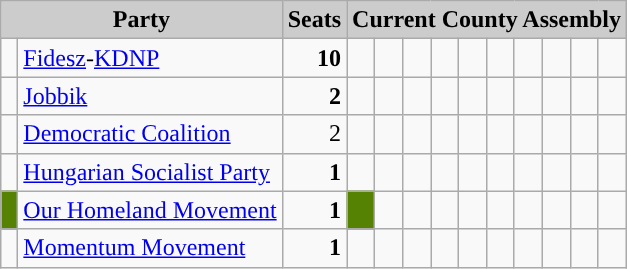<table class="wikitable">
<tr>
<th colspan="2" style="background:#ccc">Party</th>
<th style="background:#ccc">Seats</th>
<th colspan="10" style="background:#ccc">Current County Assembly</th>
</tr>
<tr>
<td style="background-color: "> </td>
<td><a href='#'>Fidesz</a>-<a href='#'>KDNP</a></td>
<td style="text-align: right"><strong>10</strong></td>
<td style="background-color: "> </td>
<td style="background-color: "> </td>
<td style="background-color: "> </td>
<td style="background-color: "> </td>
<td style="background-color: "> </td>
<td style="background-color: "> </td>
<td style="background-color: "> </td>
<td style="background-color: "> </td>
<td style="background-color: "> </td>
<td style="background-color: "> </td>
</tr>
<tr>
<td style="background-color: "> </td>
<td><a href='#'>Jobbik</a></td>
<td style="text-align: right"><strong>2</strong></td>
<td style="background-color: "> </td>
<td style="background-color: "> </td>
<td> </td>
<td> </td>
<td> </td>
<td> </td>
<td> </td>
<td> </td>
<td> </td>
<td> </td>
</tr>
<tr>
<td style="background-color: "> </td>
<td><a href='#'>Democratic Coalition</a></td>
<td style="text-align: right">2</td>
<td style="background-color: "> </td>
<td style="background-color: "> </td>
<td> </td>
<td> </td>
<td> </td>
<td> </td>
<td> </td>
<td> </td>
<td> </td>
<td> </td>
</tr>
<tr>
<td style="background-color: "> </td>
<td><a href='#'>Hungarian Socialist Party</a></td>
<td style="text-align: right"><strong>1</strong></td>
<td style="background-color: "> </td>
<td> </td>
<td> </td>
<td> </td>
<td> </td>
<td> </td>
<td> </td>
<td> </td>
<td> </td>
<td> </td>
</tr>
<tr>
<td style="background-color: #568203  "> </td>
<td><a href='#'>Our Homeland Movement</a></td>
<td style="text-align: right"><strong>1</strong></td>
<td style="background-color: #568203 "> </td>
<td> </td>
<td> </td>
<td> </td>
<td> </td>
<td> </td>
<td> </td>
<td> </td>
<td> </td>
<td> </td>
</tr>
<tr>
<td style="background-color:"> </td>
<td><a href='#'>Momentum Movement</a></td>
<td style="text-align: right"><strong>1</strong></td>
<td style="background-color:"> </td>
<td> </td>
<td> </td>
<td> </td>
<td> </td>
<td> </td>
<td> </td>
<td> </td>
<td> </td>
<td> </td>
</tr>
</table>
